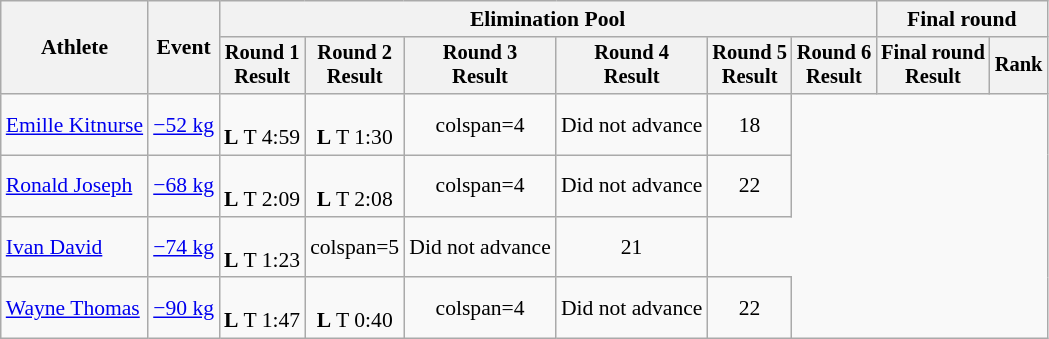<table class="wikitable" style="font-size:90%">
<tr>
<th rowspan="2">Athlete</th>
<th rowspan="2">Event</th>
<th colspan=6>Elimination Pool</th>
<th colspan=2>Final round</th>
</tr>
<tr style="font-size: 95%">
<th>Round 1<br>Result</th>
<th>Round 2<br>Result</th>
<th>Round 3<br>Result</th>
<th>Round 4<br>Result</th>
<th>Round 5<br>Result</th>
<th>Round 6<br>Result</th>
<th>Final round<br>Result</th>
<th>Rank</th>
</tr>
<tr align=center>
<td align=left><a href='#'>Emille Kitnurse</a></td>
<td align=left><a href='#'>−52 kg</a></td>
<td><br><strong>L</strong> T 4:59</td>
<td><br><strong>L</strong> T 1:30</td>
<td>colspan=4 </td>
<td>Did not advance</td>
<td>18</td>
</tr>
<tr align=center>
<td align=left><a href='#'>Ronald Joseph</a></td>
<td align=left><a href='#'>−68 kg</a></td>
<td><br><strong>L</strong> T 2:09</td>
<td><br><strong>L</strong> T 2:08</td>
<td>colspan=4 </td>
<td>Did not advance</td>
<td>22</td>
</tr>
<tr align=center>
<td align=left><a href='#'>Ivan David</a></td>
<td align=left><a href='#'>−74 kg</a></td>
<td><br><strong>L</strong> T 1:23</td>
<td>colspan=5 </td>
<td>Did not advance</td>
<td>21</td>
</tr>
<tr align=center>
<td align=left><a href='#'>Wayne Thomas</a></td>
<td align=left><a href='#'>−90 kg</a></td>
<td><br><strong>L</strong> T 1:47</td>
<td><br><strong>L</strong> T 0:40</td>
<td>colspan=4 </td>
<td>Did not advance</td>
<td>22</td>
</tr>
</table>
